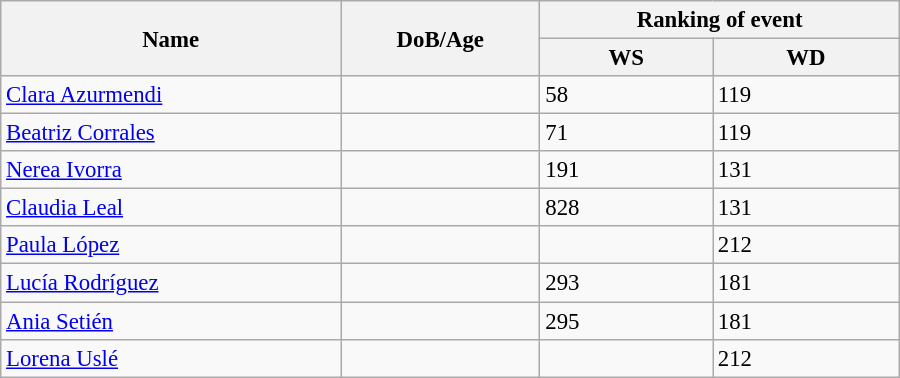<table class="wikitable"  style="width:600px; font-size:95%;">
<tr>
<th align="left" rowspan="2">Name</th>
<th align="left" rowspan="2">DoB/Age</th>
<th align="center" colspan="2">Ranking of event</th>
</tr>
<tr>
<th align="center">WS</th>
<th align="center">WD</th>
</tr>
<tr>
<td align="left"><a href='#'>Clara Azurmendi</a></td>
<td align="left"></td>
<td>58</td>
<td>119</td>
</tr>
<tr>
<td align="left"><a href='#'>Beatriz Corrales</a></td>
<td align="left"></td>
<td>71</td>
<td>119</td>
</tr>
<tr>
<td align="left"><a href='#'>Nerea Ivorra</a></td>
<td align="left"></td>
<td>191</td>
<td>131</td>
</tr>
<tr>
<td align="left"><a href='#'>Claudia Leal</a></td>
<td align="left"></td>
<td>828</td>
<td>131</td>
</tr>
<tr>
<td align="left"><a href='#'>Paula López</a></td>
<td align="left"></td>
<td></td>
<td>212</td>
</tr>
<tr>
<td align="left"><a href='#'>Lucía Rodríguez</a></td>
<td align="left"></td>
<td>293</td>
<td>181</td>
</tr>
<tr>
<td align="left"><a href='#'>Ania Setién</a></td>
<td align="left"></td>
<td>295</td>
<td>181</td>
</tr>
<tr>
<td align="left"><a href='#'>Lorena Uslé</a></td>
<td align="left"></td>
<td></td>
<td>212</td>
</tr>
</table>
